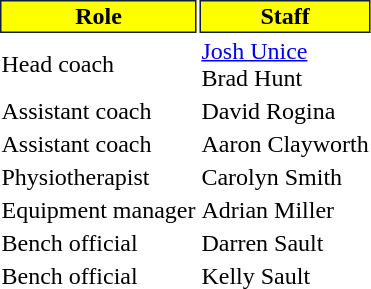<table class="toccolours">
<tr>
</tr>
<tr>
<th style="background:#FFFF00;color:black;border:#0c1f3d 1px solid">Role</th>
<th style="background:#FFFF00;color:black;border:#0c1f3d 1px solid">Staff</th>
</tr>
<tr>
<td>Head coach</td>
<td> <a href='#'>Josh Unice</a> <br>  Brad Hunt</td>
</tr>
<tr>
<td>Assistant coach</td>
<td> David Rogina</td>
</tr>
<tr>
<td>Assistant coach</td>
<td> Aaron Clayworth</td>
</tr>
<tr>
<td>Physiotherapist</td>
<td> Carolyn Smith</td>
</tr>
<tr>
<td>Equipment manager</td>
<td> Adrian Miller</td>
</tr>
<tr>
<td>Bench official</td>
<td> Darren Sault</td>
</tr>
<tr>
<td>Bench official</td>
<td> Kelly Sault</td>
</tr>
</table>
